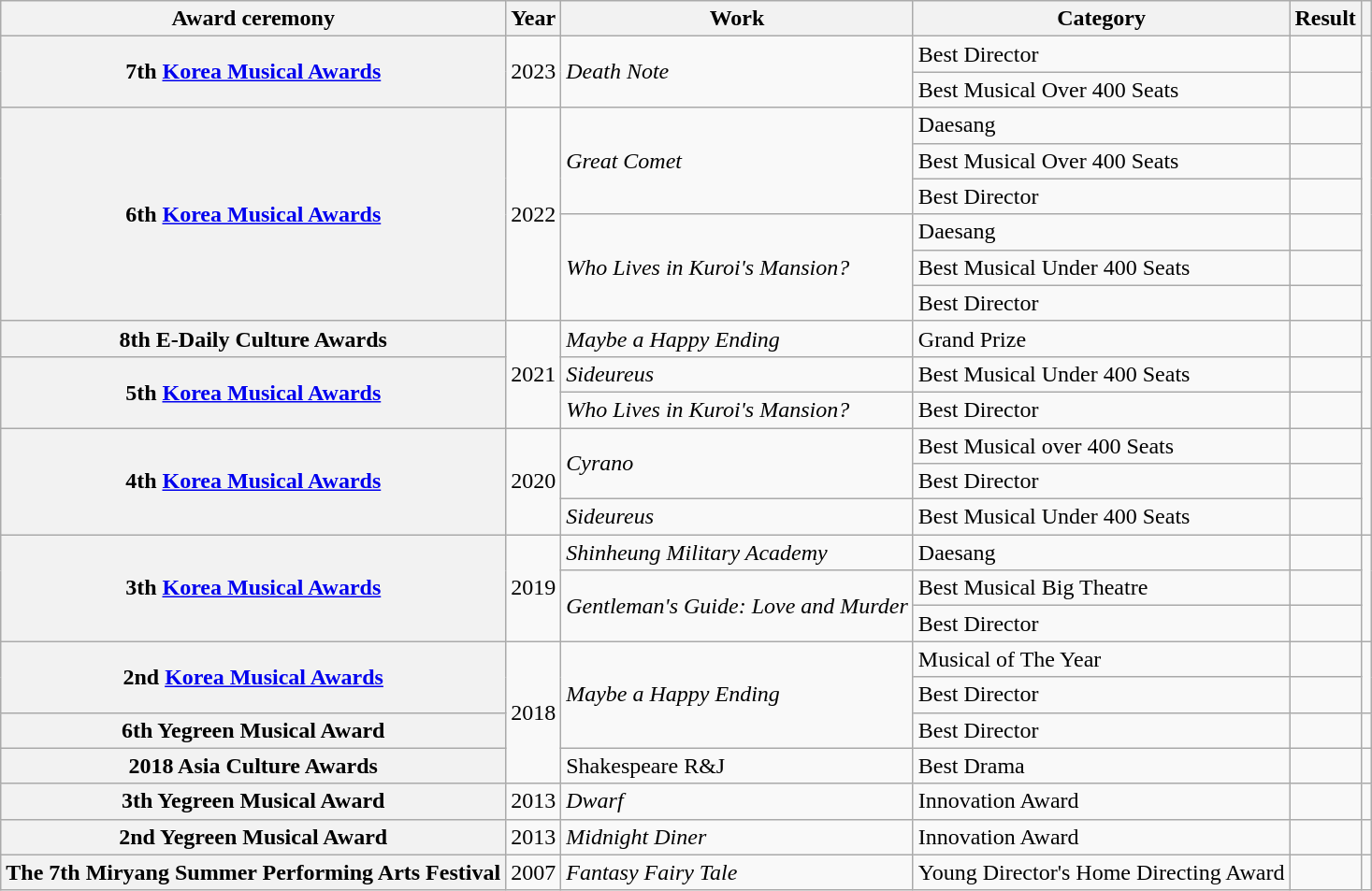<table class="wikitable plainrowheaders sortable">
<tr>
<th scope="col">Award ceremony</th>
<th scope="col">Year</th>
<th scope="col">Work</th>
<th scope="col">Category</th>
<th scope="col">Result</th>
<th class="unsortable" scope="col"></th>
</tr>
<tr>
<th rowspan="2" scope="row">7th <a href='#'>Korea Musical Awards</a></th>
<td rowspan="2">2023</td>
<td rowspan="2"><em>Death Note</em></td>
<td>Best Director</td>
<td></td>
<td rowspan="2"></td>
</tr>
<tr>
<td>Best Musical Over 400 Seats</td>
<td></td>
</tr>
<tr>
<th rowspan="6" scope="row">6th <a href='#'>Korea Musical Awards</a></th>
<td rowspan="6">2022</td>
<td rowspan="3"><em>Great Comet</em></td>
<td>Daesang</td>
<td></td>
<td rowspan="6"></td>
</tr>
<tr>
<td>Best Musical Over 400 Seats</td>
<td></td>
</tr>
<tr>
<td>Best Director</td>
<td></td>
</tr>
<tr>
<td rowspan="3"><em>Who Lives in Kuroi's Mansion?</em></td>
<td>Daesang</td>
<td></td>
</tr>
<tr>
<td>Best Musical Under 400 Seats</td>
<td></td>
</tr>
<tr>
<td>Best Director</td>
<td></td>
</tr>
<tr>
<th rowspan="1" scope="row">8th E-Daily Culture Awards</th>
<td rowspan="3">2021</td>
<td><em>Maybe a Happy Ending</em></td>
<td>Grand Prize</td>
<td></td>
<td></td>
</tr>
<tr>
<th rowspan="2" scope="row">5th <a href='#'>Korea Musical Awards</a></th>
<td><em>Sideureus</em></td>
<td>Best Musical Under 400 Seats</td>
<td></td>
<td rowspan="2"></td>
</tr>
<tr>
<td><em>Who Lives in Kuroi's Mansion?</em></td>
<td>Best Director</td>
<td></td>
</tr>
<tr>
<th rowspan="3" scope="row">4th <a href='#'>Korea Musical Awards</a></th>
<td rowspan="3">2020</td>
<td rowspan="2"><em>Cyrano</em></td>
<td>Best Musical over 400 Seats</td>
<td></td>
<td rowspan="3"></td>
</tr>
<tr>
<td>Best Director</td>
<td></td>
</tr>
<tr>
<td><em>Sideureus</em></td>
<td>Best Musical Under 400 Seats</td>
<td></td>
</tr>
<tr>
<th rowspan="3" scope="row">3th <a href='#'>Korea Musical Awards</a></th>
<td rowspan="3">2019</td>
<td><em>Shinheung Military Academy</em></td>
<td>Daesang</td>
<td></td>
<td rowspan="3"></td>
</tr>
<tr>
<td rowspan="2"><em>Gentleman's Guide: Love and Murder</em></td>
<td>Best Musical Big Theatre</td>
<td></td>
</tr>
<tr>
<td>Best Director</td>
<td></td>
</tr>
<tr>
<th rowspan="2" scope="row">2nd <a href='#'>Korea Musical Awards</a></th>
<td rowspan="4">2018</td>
<td rowspan="3"><em>Maybe a Happy Ending</em></td>
<td>Musical of The Year</td>
<td></td>
<td rowspan="2"></td>
</tr>
<tr>
<td>Best Director</td>
<td></td>
</tr>
<tr>
<th scope="row">6th Yegreen Musical Award</th>
<td>Best Director</td>
<td></td>
<td></td>
</tr>
<tr>
<th scope="row">2018 Asia Culture Awards</th>
<td>Shakespeare R&J</td>
<td>Best Drama</td>
<td></td>
<td></td>
</tr>
<tr>
<th scope="row">3th Yegreen Musical Award</th>
<td>2013</td>
<td><em>Dwarf</em></td>
<td>Innovation Award</td>
<td></td>
<td></td>
</tr>
<tr>
<th scope="row">2nd Yegreen Musical Award</th>
<td>2013</td>
<td><em>Midnight Diner</em></td>
<td>Innovation Award</td>
<td></td>
<td></td>
</tr>
<tr>
<th scope="row">The 7th Miryang Summer Performing Arts Festival</th>
<td>2007</td>
<td><em>Fantasy Fairy Tale</em></td>
<td>Young Director's Home Directing Award</td>
<td></td>
<td></td>
</tr>
</table>
